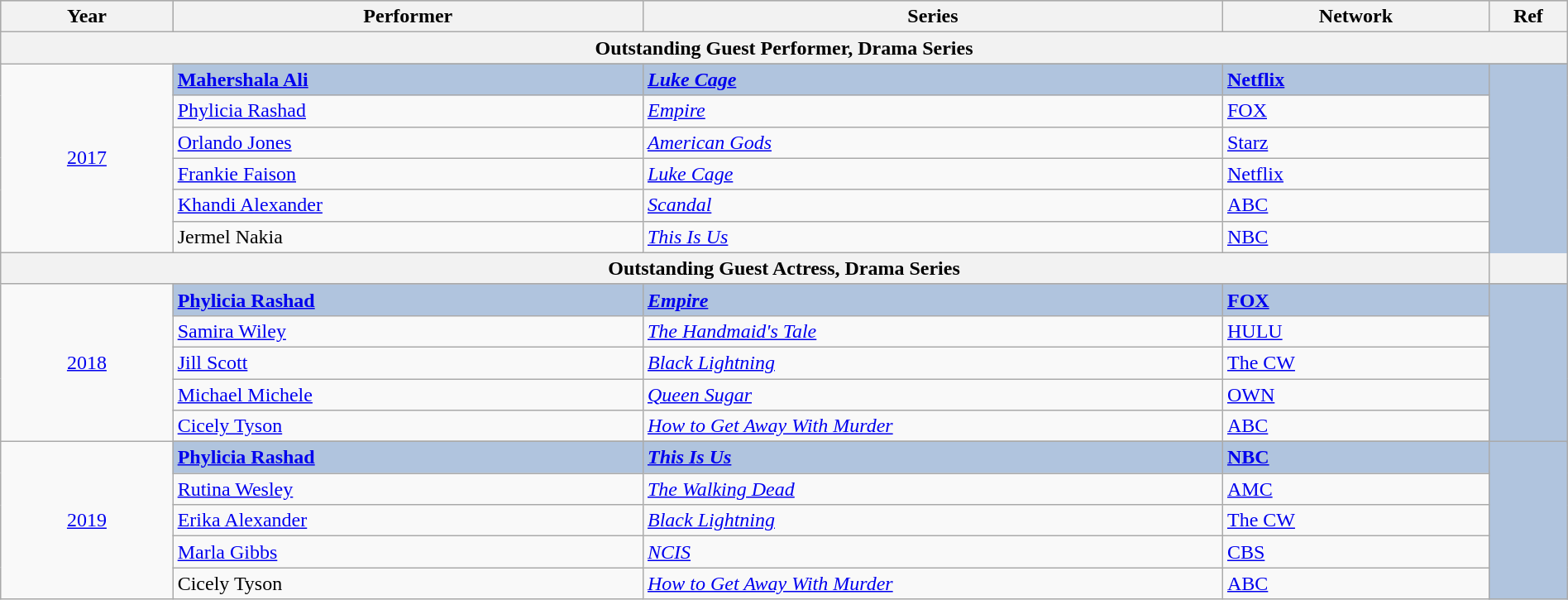<table class="wikitable" style="width:100%;">
<tr style="background:#bebebe;">
<th style="width:11%;">Year</th>
<th style="width:30%;">Performer</th>
<th style="width:37%;">Series</th>
<th style="width:17%;">Network</th>
<th style="width:5%;">Ref</th>
</tr>
<tr>
<th colspan="7">Outstanding Guest Performer, Drama Series</th>
</tr>
<tr>
<td rowspan="7" align="center"><a href='#'>2017</a></td>
</tr>
<tr style="background:#B0C4DE">
<td><strong><a href='#'>Mahershala Ali</a></strong></td>
<td><strong><em><a href='#'>Luke Cage</a></em></strong></td>
<td><strong><a href='#'>Netflix</a></strong></td>
<td rowspan="7" align="center"></td>
</tr>
<tr>
<td><a href='#'>Phylicia Rashad</a></td>
<td><em><a href='#'>Empire</a></em></td>
<td><a href='#'>FOX</a></td>
</tr>
<tr>
<td><a href='#'>Orlando Jones</a></td>
<td><em><a href='#'>American Gods</a></em></td>
<td><a href='#'>Starz</a></td>
</tr>
<tr>
<td><a href='#'>Frankie Faison</a></td>
<td><em><a href='#'>Luke Cage</a></em></td>
<td><a href='#'>Netflix</a></td>
</tr>
<tr>
<td><a href='#'>Khandi Alexander</a></td>
<td><em><a href='#'>Scandal</a></em></td>
<td><a href='#'>ABC</a></td>
</tr>
<tr>
<td>Jermel Nakia</td>
<td><em><a href='#'>This Is Us</a></em></td>
<td><a href='#'>NBC</a></td>
</tr>
<tr>
<th colspan="6">Outstanding Guest Actress, Drama Series</th>
</tr>
<tr>
<td rowspan="6" align="center"><a href='#'>2018</a></td>
</tr>
<tr style="background:#B0C4DE">
<td><strong><a href='#'>Phylicia Rashad</a></strong></td>
<td><strong><em><a href='#'>Empire</a></em></strong></td>
<td><strong><a href='#'>FOX</a></strong></td>
<td rowspan="6" align="center"></td>
</tr>
<tr>
<td><a href='#'>Samira Wiley</a></td>
<td><em><a href='#'>The Handmaid's Tale</a></em></td>
<td><a href='#'>HULU</a></td>
</tr>
<tr>
<td><a href='#'>Jill Scott</a></td>
<td><em><a href='#'>Black Lightning</a></em></td>
<td><a href='#'>The CW</a></td>
</tr>
<tr>
<td><a href='#'>Michael Michele</a></td>
<td><em><a href='#'>Queen Sugar</a></em></td>
<td><a href='#'>OWN</a></td>
</tr>
<tr>
<td><a href='#'>Cicely Tyson</a></td>
<td><em><a href='#'>How to Get Away With Murder</a></em></td>
<td><a href='#'>ABC</a></td>
</tr>
<tr>
<td rowspan="6" align="center"><a href='#'>2019</a></td>
</tr>
<tr style="background:#B0C4DE">
<td><strong><a href='#'>Phylicia Rashad</a></strong></td>
<td><strong><em><a href='#'>This Is Us</a></em></strong></td>
<td><strong><a href='#'>NBC</a></strong></td>
<td rowspan="6" align="center"></td>
</tr>
<tr>
<td><a href='#'>Rutina Wesley</a></td>
<td><em><a href='#'>The Walking Dead</a></em></td>
<td><a href='#'>AMC</a></td>
</tr>
<tr>
<td><a href='#'>Erika Alexander</a></td>
<td><em><a href='#'>Black Lightning</a></em></td>
<td><a href='#'>The CW</a></td>
</tr>
<tr>
<td><a href='#'>Marla Gibbs</a></td>
<td><em><a href='#'>NCIS</a></em></td>
<td><a href='#'>CBS</a></td>
</tr>
<tr>
<td>Cicely Tyson</td>
<td><em><a href='#'>How to Get Away With Murder</a></em></td>
<td><a href='#'>ABC</a></td>
</tr>
</table>
